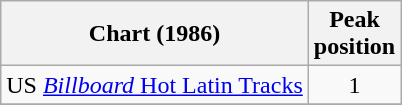<table class="wikitable">
<tr>
<th align="left">Chart (1986)</th>
<th align="left">Peak<br>position</th>
</tr>
<tr>
<td align="left">US <a href='#'><em>Billboard</em> Hot Latin Tracks</a></td>
<td align="center">1</td>
</tr>
<tr>
</tr>
</table>
